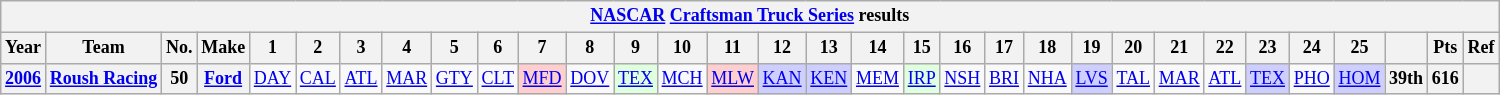<table class="wikitable" style="text-align:center; font-size:75%">
<tr>
<th colspan=45><a href='#'>NASCAR</a> <a href='#'>Craftsman Truck Series</a> results</th>
</tr>
<tr>
<th>Year</th>
<th>Team</th>
<th>No.</th>
<th>Make</th>
<th>1</th>
<th>2</th>
<th>3</th>
<th>4</th>
<th>5</th>
<th>6</th>
<th>7</th>
<th>8</th>
<th>9</th>
<th>10</th>
<th>11</th>
<th>12</th>
<th>13</th>
<th>14</th>
<th>15</th>
<th>16</th>
<th>17</th>
<th>18</th>
<th>19</th>
<th>20</th>
<th>21</th>
<th>22</th>
<th>23</th>
<th>24</th>
<th>25</th>
<th></th>
<th>Pts</th>
<th>Ref</th>
</tr>
<tr>
<th><a href='#'>2006</a></th>
<th><a href='#'>Roush Racing</a></th>
<th>50</th>
<th><a href='#'>Ford</a></th>
<td><a href='#'>DAY</a></td>
<td><a href='#'>CAL</a></td>
<td><a href='#'>ATL</a></td>
<td><a href='#'>MAR</a></td>
<td><a href='#'>GTY</a></td>
<td><a href='#'>CLT</a></td>
<td style="background:#FFCFCF;"><a href='#'>MFD</a><br></td>
<td><a href='#'>DOV</a></td>
<td style="background:#DFFFDF;"><a href='#'>TEX</a><br></td>
<td><a href='#'>MCH</a></td>
<td style="background:#FFCFCF;"><a href='#'>MLW</a><br></td>
<td style="background:#CFCFFF;"><a href='#'>KAN</a><br></td>
<td style="background:#CFCFFF;"><a href='#'>KEN</a><br></td>
<td><a href='#'>MEM</a></td>
<td style="background:#DFFFDF;"><a href='#'>IRP</a><br></td>
<td><a href='#'>NSH</a></td>
<td><a href='#'>BRI</a></td>
<td><a href='#'>NHA</a></td>
<td style="background:#CFCFFF;"><a href='#'>LVS</a><br></td>
<td><a href='#'>TAL</a></td>
<td><a href='#'>MAR</a></td>
<td><a href='#'>ATL</a></td>
<td style="background:#CFCFFF;"><a href='#'>TEX</a><br></td>
<td><a href='#'>PHO</a></td>
<td style="background:#CFCFFF;"><a href='#'>HOM</a><br></td>
<th>39th</th>
<th>616</th>
<th></th>
</tr>
</table>
